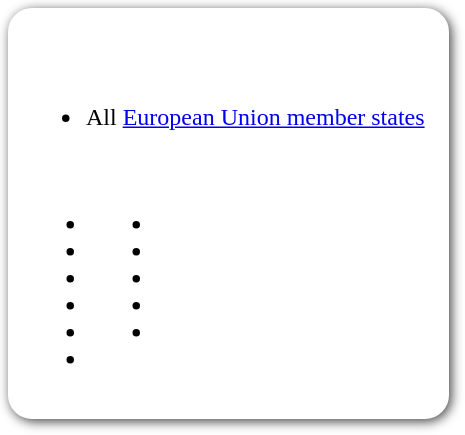<table style="border-radius:1em; box-shadow:0.1em 0.1em 0.5em rgba(0,0,0,0.75); background:white; border:1px solid white; padding:5px;">
<tr style="vertical-align:top;">
<td><br><table>
<tr>
<td><br><ul><li> All <a href='#'>European Union member states</a></li></ul><table>
<tr>
<td><br><ul><li></li><li></li><li></li><li></li><li></li><li></li></ul></td>
<td valign="top"><br><ul><li></li><li></li><li></li><li></li><li></li></ul></td>
<td></td>
</tr>
</table>
</td>
<td></td>
</tr>
</table>
</td>
</tr>
</table>
